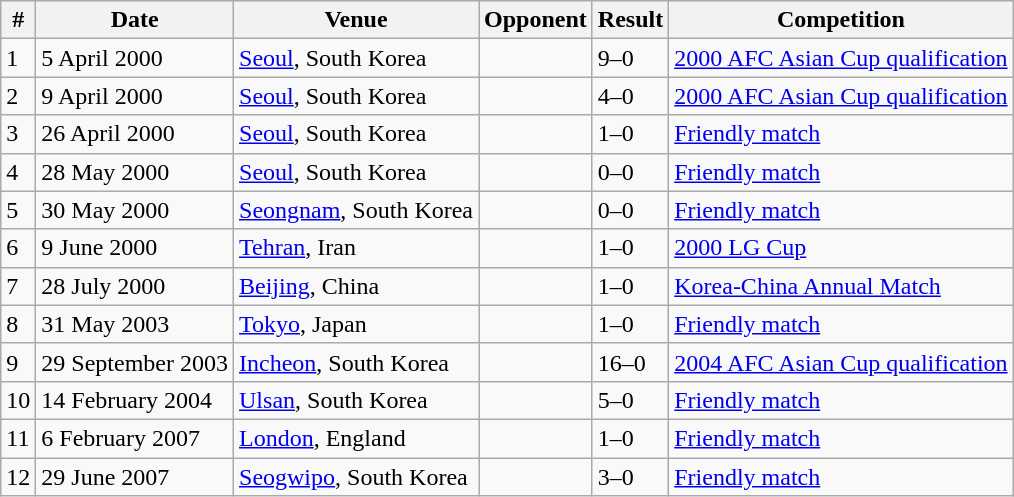<table class="wikitable">
<tr>
<th>#</th>
<th>Date</th>
<th>Venue</th>
<th>Opponent</th>
<th>Result</th>
<th>Competition</th>
</tr>
<tr>
<td>1</td>
<td>5 April 2000</td>
<td><a href='#'>Seoul</a>, South Korea</td>
<td></td>
<td>9–0</td>
<td><a href='#'>2000 AFC Asian Cup qualification</a></td>
</tr>
<tr>
<td>2</td>
<td>9 April 2000</td>
<td><a href='#'>Seoul</a>, South Korea</td>
<td></td>
<td>4–0</td>
<td><a href='#'>2000 AFC Asian Cup qualification</a></td>
</tr>
<tr>
<td>3</td>
<td>26 April 2000</td>
<td><a href='#'>Seoul</a>, South Korea</td>
<td></td>
<td>1–0</td>
<td><a href='#'>Friendly match</a></td>
</tr>
<tr>
<td>4</td>
<td>28 May 2000</td>
<td><a href='#'>Seoul</a>, South Korea</td>
<td></td>
<td>0–0</td>
<td><a href='#'>Friendly match</a></td>
</tr>
<tr>
<td>5</td>
<td>30 May 2000</td>
<td><a href='#'>Seongnam</a>, South Korea</td>
<td></td>
<td>0–0</td>
<td><a href='#'>Friendly match</a></td>
</tr>
<tr>
<td>6</td>
<td>9 June 2000</td>
<td><a href='#'>Tehran</a>, Iran</td>
<td></td>
<td>1–0</td>
<td><a href='#'>2000 LG Cup</a></td>
</tr>
<tr>
<td>7</td>
<td>28 July 2000</td>
<td><a href='#'>Beijing</a>, China</td>
<td></td>
<td>1–0</td>
<td><a href='#'>Korea-China Annual Match</a></td>
</tr>
<tr>
<td>8</td>
<td>31 May 2003</td>
<td><a href='#'>Tokyo</a>, Japan</td>
<td></td>
<td>1–0</td>
<td><a href='#'>Friendly match</a></td>
</tr>
<tr>
<td>9</td>
<td>29 September 2003</td>
<td><a href='#'>Incheon</a>, South Korea</td>
<td></td>
<td>16–0</td>
<td><a href='#'>2004 AFC Asian Cup qualification</a></td>
</tr>
<tr>
<td>10</td>
<td>14 February 2004</td>
<td><a href='#'>Ulsan</a>, South Korea</td>
<td></td>
<td>5–0</td>
<td><a href='#'>Friendly match</a></td>
</tr>
<tr>
<td>11</td>
<td>6 February 2007</td>
<td><a href='#'>London</a>, England</td>
<td></td>
<td>1–0</td>
<td><a href='#'>Friendly match</a></td>
</tr>
<tr>
<td>12</td>
<td>29 June 2007</td>
<td><a href='#'>Seogwipo</a>, South Korea</td>
<td></td>
<td>3–0</td>
<td><a href='#'>Friendly match</a></td>
</tr>
</table>
